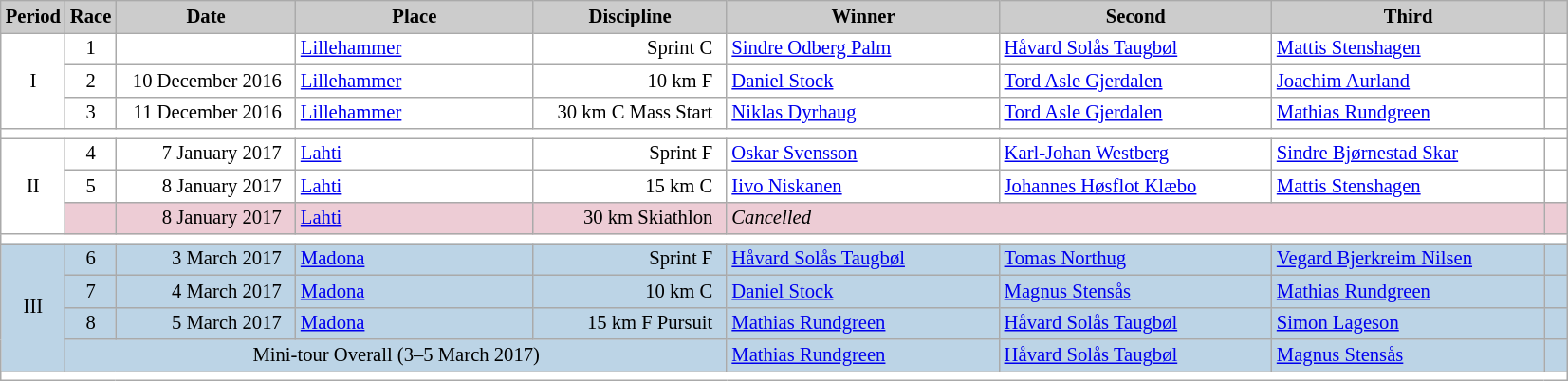<table class="wikitable plainrowheaders" style="background:#fff; font-size:86%; line-height:16px; border:grey solid 1px; border-collapse:collapse;">
<tr style="background:#ccc; text-align:center;">
<th scope="col" style="background:#ccc; width=20 px;">Period</th>
<th scope="col" style="background:#ccc; width=30 px;">Race</th>
<th scope="col" style="background:#ccc; width:120px;">Date</th>
<th scope="col" style="background:#ccc; width:160px;">Place</th>
<th scope="col" style="background:#ccc; width:130px;">Discipline</th>
<th scope="col" style="background:#ccc; width:185px;">Winner</th>
<th scope="col" style="background:#ccc; width:185px;">Second</th>
<th scope="col" style="background:#ccc; width:185px;">Third</th>
<th scope="col" style="background:#ccc; width:10px;"></th>
</tr>
<tr>
<td rowspan=3 align=center>I</td>
<td align=center>1</td>
<td align=right>  </td>
<td> <a href='#'>Lillehammer</a></td>
<td align=right>Sprint C  </td>
<td> <a href='#'>Sindre Odberg Palm</a></td>
<td> <a href='#'>Håvard Solås Taugbøl</a></td>
<td> <a href='#'>Mattis Stenshagen</a></td>
<td></td>
</tr>
<tr>
<td align=center>2</td>
<td align=right>10 December 2016  </td>
<td> <a href='#'>Lillehammer</a></td>
<td align=right>10 km F  </td>
<td> <a href='#'>Daniel Stock</a></td>
<td> <a href='#'>Tord Asle Gjerdalen</a></td>
<td> <a href='#'>Joachim Aurland</a></td>
<td></td>
</tr>
<tr>
<td align=center>3</td>
<td align=right>11 December 2016  </td>
<td> <a href='#'>Lillehammer</a></td>
<td align=right>30 km C Mass Start  </td>
<td> <a href='#'>Niklas Dyrhaug</a></td>
<td> <a href='#'>Tord Asle Gjerdalen</a></td>
<td> <a href='#'>Mathias Rundgreen</a></td>
<td></td>
</tr>
<tr>
<td colspan=9></td>
</tr>
<tr>
<td rowspan=3 align=center>II</td>
<td align=center>4</td>
<td align=right>7 January 2017  </td>
<td> <a href='#'>Lahti</a></td>
<td align=right>Sprint F  </td>
<td> <a href='#'>Oskar Svensson</a></td>
<td> <a href='#'>Karl-Johan Westberg</a></td>
<td> <a href='#'>Sindre Bjørnestad Skar</a></td>
<td></td>
</tr>
<tr>
<td align=center>5</td>
<td align=right>8 January 2017  </td>
<td> <a href='#'>Lahti</a></td>
<td align=right>15 km C  </td>
<td> <a href='#'>Iivo Niskanen</a></td>
<td> <a href='#'>Johannes Høsflot Klæbo</a></td>
<td> <a href='#'>Mattis Stenshagen</a></td>
<td></td>
</tr>
<tr bgcolor="EDCCD5">
<td align=center></td>
<td align=right>8 January 2017  </td>
<td> <a href='#'>Lahti</a></td>
<td align=right>30 km Skiathlon  </td>
<td colspan=3><em>Cancelled</em></td>
<td></td>
</tr>
<tr>
<td colspan=9></td>
</tr>
<tr bgcolor=#BCD4E6>
<td rowspan=4 align=center>III</td>
<td align=center>6</td>
<td align=right>3 March 2017  </td>
<td> <a href='#'>Madona</a></td>
<td align=right>Sprint F  </td>
<td> <a href='#'>Håvard Solås Taugbøl</a></td>
<td> <a href='#'>Tomas Northug</a></td>
<td> <a href='#'>Vegard Bjerkreim Nilsen</a></td>
<td></td>
</tr>
<tr bgcolor=#BCD4E6>
<td align=center>7</td>
<td align=right>4 March 2017  </td>
<td> <a href='#'>Madona</a></td>
<td align=right>10 km C  </td>
<td> <a href='#'>Daniel Stock</a></td>
<td> <a href='#'>Magnus Stensås</a></td>
<td> <a href='#'>Mathias Rundgreen</a></td>
<td></td>
</tr>
<tr bgcolor=#BCD4E6>
<td align=center>8</td>
<td align=right>5 March 2017  </td>
<td> <a href='#'>Madona</a></td>
<td align=right>15 km F Pursuit  </td>
<td> <a href='#'>Mathias Rundgreen</a></td>
<td> <a href='#'>Håvard Solås Taugbøl</a></td>
<td> <a href='#'>Simon Lageson</a></td>
<td></td>
</tr>
<tr bgcolor=#BCD4E6>
<td colspan=4 align=center>Mini-tour Overall (3–5 March 2017)</td>
<td> <a href='#'>Mathias Rundgreen</a></td>
<td> <a href='#'>Håvard Solås Taugbøl</a></td>
<td> <a href='#'>Magnus Stensås</a></td>
<td></td>
</tr>
<tr>
<td colspan=10></td>
</tr>
</table>
